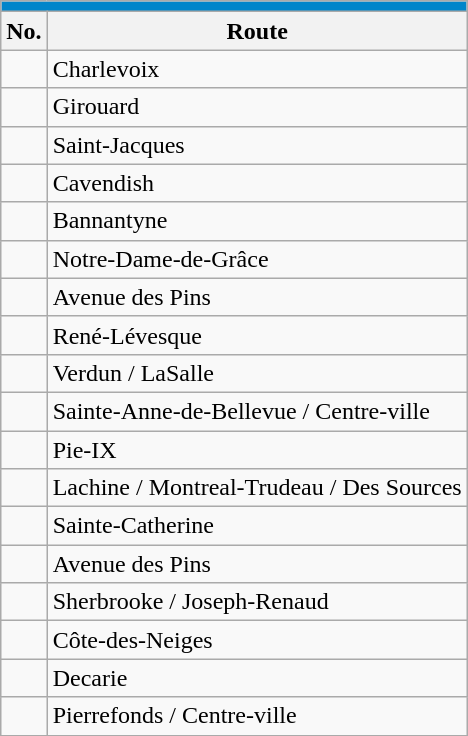<table align=center class="wikitable">
<tr>
<th style="background: #0085CA; font-size:100%; color:#FFFFFF;"colspan="4"><a href='#'></a></th>
</tr>
<tr>
<th>No.</th>
<th>Route</th>
</tr>
<tr>
<td></td>
<td>Charlevoix</td>
</tr>
<tr>
<td></td>
<td>Girouard</td>
</tr>
<tr>
<td {{Avoid wrap> </td>
<td>Saint-Jacques</td>
</tr>
<tr>
<td></td>
<td>Cavendish</td>
</tr>
<tr>
<td></td>
<td>Bannantyne</td>
</tr>
<tr>
<td></td>
<td>Notre-Dame-de-Grâce</td>
</tr>
<tr>
<td></td>
<td>Avenue des Pins</td>
</tr>
<tr>
<td></td>
<td>René-Lévesque</td>
</tr>
<tr>
<td {{Avoid wrap> </td>
<td>Verdun / LaSalle</td>
</tr>
<tr>
<td {{Avoid wrap> </td>
<td>Sainte-Anne-de-Bellevue / Centre-ville</td>
</tr>
<tr>
<td {{Avoid wrap> </td>
<td>Pie-IX</td>
</tr>
<tr>
<td {{Avoid wrap> </td>
<td>Lachine / Montreal-Trudeau / Des Sources</td>
</tr>
<tr>
<td {{Avoid wrap> </td>
<td>Sainte-Catherine</td>
</tr>
<tr>
<td {{Avoid wrap> </td>
<td>Avenue des Pins</td>
</tr>
<tr>
<td {{Avoid wrap> </td>
<td>Sherbrooke / Joseph-Renaud</td>
</tr>
<tr>
<td {{Avoid wrap> </td>
<td>Côte-des-Neiges</td>
</tr>
<tr>
<td {{Avoid wrap> </td>
<td>Decarie</td>
</tr>
<tr>
<td {{Avoid wrap> </td>
<td>Pierrefonds / Centre-ville</td>
</tr>
</table>
